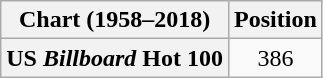<table class="wikitable plainrowheaders" style="text-align:center">
<tr>
<th scope="col">Chart (1958–2018)</th>
<th scope="col">Position</th>
</tr>
<tr>
<th scope="row">US <em>Billboard</em> Hot 100</th>
<td>386</td>
</tr>
</table>
